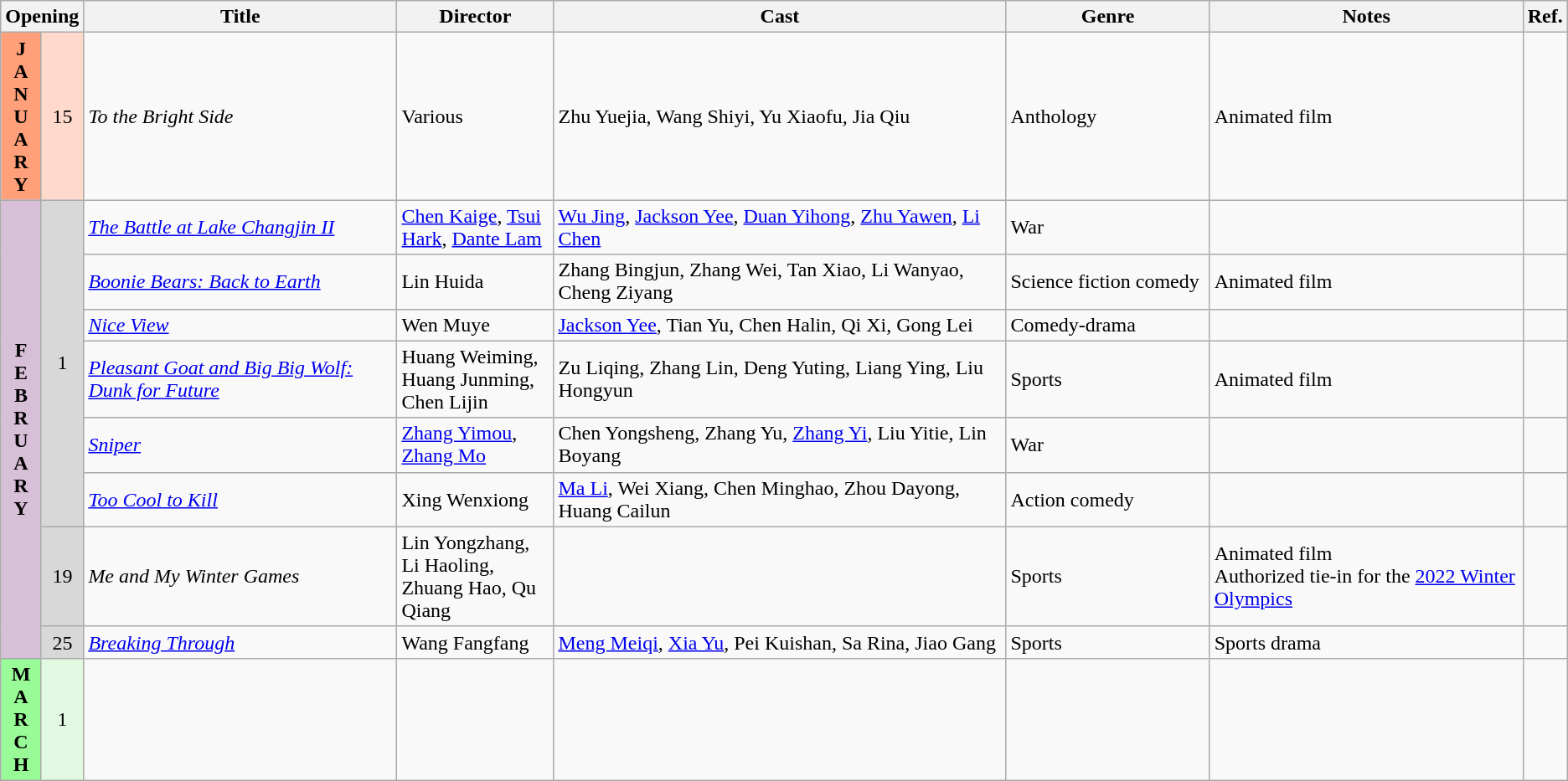<table class="wikitable">
<tr>
<th colspan="2">Opening</th>
<th style="width:20%;">Title</th>
<th style="width:10%;">Director</th>
<th>Cast</th>
<th style="width:13%">Genre</th>
<th style="width:20%">Notes</th>
<th>Ref.</th>
</tr>
<tr>
<th rowspan="1" style="text-align:center; background:#ffa07a; textcolor:#000;">J<br>A<br>N<br>U<br>A<br>R<br>Y</th>
<td rowspan="1" style="text-align:center; background:#ffdacc; textcolor:#000;">15</td>
<td><em>To the Bright Side</em></td>
<td>Various</td>
<td>Zhu Yuejia, Wang Shiyi, Yu Xiaofu, Jia Qiu</td>
<td>Anthology</td>
<td>Animated film</td>
<td style="text-align:center;"></td>
</tr>
<tr>
<th rowspan="8" style="text-align:center; background:thistle; textcolor:#000;">F<br>E<br>B<br>R<br>U<br>A<br>R<br>Y</th>
<td rowspan="6" style="text-align:center; background:#d8d8d8; textcolor:#000;">1</td>
<td><em><a href='#'>The Battle at Lake Changjin II</a></em></td>
<td><a href='#'>Chen Kaige</a>, <a href='#'>Tsui Hark</a>, <a href='#'>Dante Lam</a></td>
<td><a href='#'>Wu Jing</a>, <a href='#'>Jackson Yee</a>, <a href='#'>Duan Yihong</a>, <a href='#'>Zhu Yawen</a>, <a href='#'>Li Chen</a></td>
<td>War</td>
<td></td>
<td style="text-align:center;"></td>
</tr>
<tr>
<td><em><a href='#'>Boonie Bears: Back to Earth</a></em></td>
<td>Lin Huida</td>
<td>Zhang Bingjun, Zhang Wei, Tan Xiao, Li Wanyao, Cheng Ziyang</td>
<td>Science fiction comedy</td>
<td>Animated film</td>
<td style="text-align:center;"></td>
</tr>
<tr>
<td><em><a href='#'>Nice View</a></em></td>
<td>Wen Muye</td>
<td><a href='#'>Jackson Yee</a>, Tian Yu, Chen Halin, Qi Xi, Gong Lei</td>
<td>Comedy-drama</td>
<td></td>
<td style="text-align:center;"></td>
</tr>
<tr>
<td><em><a href='#'>Pleasant Goat and Big Big Wolf: Dunk for Future</a></em></td>
<td>Huang Weiming, Huang Junming, Chen Lijin</td>
<td>Zu Liqing, Zhang Lin, Deng Yuting, Liang Ying, Liu Hongyun</td>
<td>Sports</td>
<td>Animated film</td>
<td style="text-align:center;"></td>
</tr>
<tr>
<td><em><a href='#'>Sniper</a></em></td>
<td><a href='#'>Zhang Yimou</a>, <a href='#'>Zhang Mo</a></td>
<td>Chen Yongsheng, Zhang Yu, <a href='#'>Zhang Yi</a>, Liu Yitie, Lin Boyang</td>
<td>War</td>
<td></td>
<td style="text-align:center;"></td>
</tr>
<tr>
<td><em><a href='#'>Too Cool to Kill</a></em></td>
<td>Xing Wenxiong</td>
<td><a href='#'>Ma Li</a>, Wei Xiang, Chen Minghao, Zhou Dayong, Huang Cailun</td>
<td>Action comedy</td>
<td></td>
<td style="text-align:center;"></td>
</tr>
<tr>
<td style="text-align:center; background:#d8d8d8; textcolor:#000;">19</td>
<td><em>Me and My Winter Games</em></td>
<td>Lin Yongzhang, Li Haoling, Zhuang Hao, Qu Qiang</td>
<td></td>
<td>Sports</td>
<td>Animated film<br>Authorized tie-in for the <a href='#'>2022 Winter Olympics</a></td>
<td style="text-align:center;"></td>
</tr>
<tr>
<td style="text-align:center; background:#d8d8d8; textcolor:#000;">25</td>
<td><em><a href='#'>Breaking Through</a></em></td>
<td>Wang Fangfang</td>
<td><a href='#'>Meng Meiqi</a>, <a href='#'>Xia Yu</a>, Pei Kuishan, Sa Rina, Jiao Gang</td>
<td>Sports</td>
<td>Sports drama</td>
<td style="text-align:center;"></td>
</tr>
<tr>
<th rowspan="1" style="text-align:center; background:#98fb98; textcolor:#000;">M<br>A<br>R<br>C<br>H</th>
<td rowspan="1" style="text-align:center; background:#e0f9e0; textcolor:#000;">1</td>
<td><em> </em></td>
<td></td>
<td></td>
<td></td>
<td></td>
<td style="text-align:center;"></td>
</tr>
</table>
